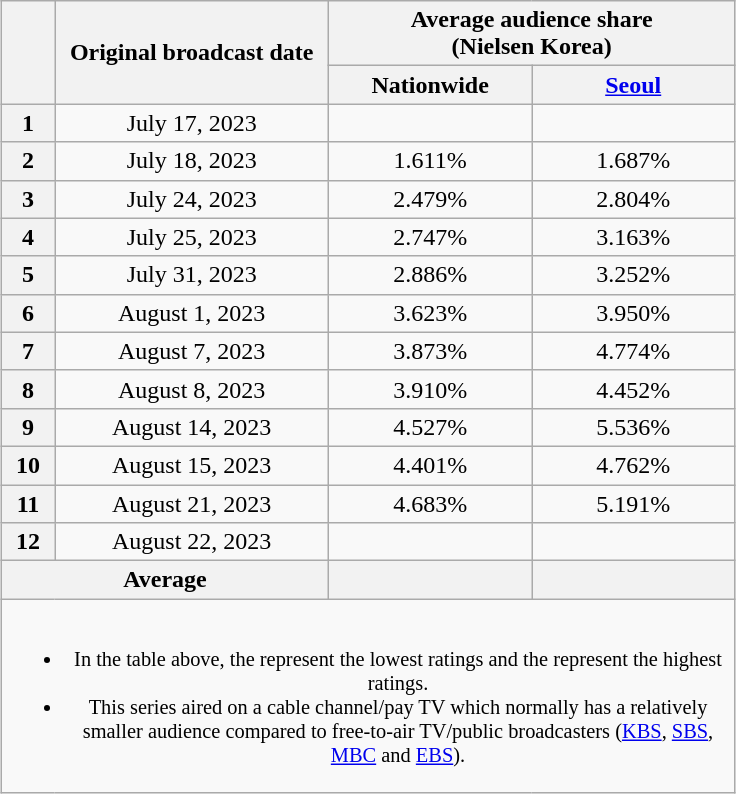<table class="wikitable" style="margin-left:auto; margin-right:auto; width:490px; text-align:center">
<tr>
<th scope="col" rowspan="2"></th>
<th scope="col" rowspan="2">Original broadcast date</th>
<th scope="col" colspan="2">Average audience share<br>(Nielsen Korea)</th>
</tr>
<tr>
<th scope="col" style="width:8em">Nationwide</th>
<th scope="col" style="width:8em"><a href='#'>Seoul</a></th>
</tr>
<tr>
<th scope="row">1</th>
<td>July 17, 2023</td>
<td><strong></strong> </td>
<td><strong></strong> </td>
</tr>
<tr>
<th scope="row">2</th>
<td>July 18, 2023</td>
<td>1.611% </td>
<td>1.687% </td>
</tr>
<tr>
<th scope="row">3</th>
<td>July 24, 2023</td>
<td>2.479% </td>
<td>2.804% </td>
</tr>
<tr>
<th scope="row">4</th>
<td>July 25, 2023</td>
<td>2.747% </td>
<td>3.163% </td>
</tr>
<tr>
<th scope="row">5</th>
<td>July 31, 2023</td>
<td>2.886% </td>
<td>3.252% </td>
</tr>
<tr>
<th scope="row">6</th>
<td>August 1, 2023</td>
<td>3.623% </td>
<td>3.950% </td>
</tr>
<tr>
<th scope="row">7</th>
<td>August 7, 2023</td>
<td>3.873% </td>
<td>4.774% </td>
</tr>
<tr>
<th scope="row">8</th>
<td>August 8, 2023</td>
<td>3.910% </td>
<td>4.452% </td>
</tr>
<tr>
<th scope="row">9</th>
<td>August 14, 2023</td>
<td>4.527% </td>
<td>5.536% </td>
</tr>
<tr>
<th scope="row">10</th>
<td>August 15, 2023</td>
<td>4.401% </td>
<td>4.762% </td>
</tr>
<tr>
<th scope="row">11</th>
<td>August 21, 2023</td>
<td>4.683% </td>
<td>5.191% </td>
</tr>
<tr>
<th scope="row">12</th>
<td>August 22, 2023</td>
<td><strong></strong> </td>
<td><strong></strong> </td>
</tr>
<tr>
<th colspan="2">Average</th>
<th></th>
<th></th>
</tr>
<tr>
<td colspan="4" style="font-size:85%"><br><ul><li>In the table above, the <strong></strong> represent the lowest ratings and the <strong></strong> represent the highest ratings.</li><li>This series aired on a cable channel/pay TV which normally has a relatively smaller audience compared to free-to-air TV/public broadcasters (<a href='#'>KBS</a>, <a href='#'>SBS</a>, <a href='#'>MBC</a> and <a href='#'>EBS</a>).</li></ul></td>
</tr>
</table>
